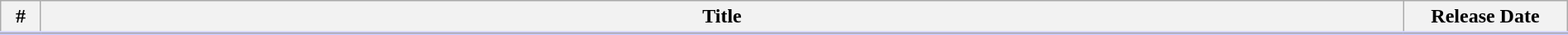<table class="wikitable" style="width:100%; margin:auto; background:#FFF;">
<tr style="border-bottom: 3px solid #CCF">
<th width="25">#</th>
<th>Title</th>
<th width="125">Release Date</th>
</tr>
<tr>
</tr>
</table>
